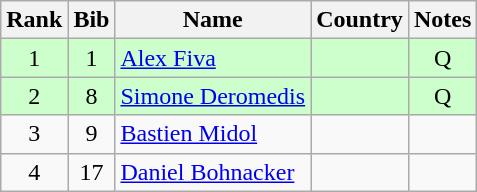<table class="wikitable" style="text-align:center;">
<tr>
<th>Rank</th>
<th>Bib</th>
<th>Name</th>
<th>Country</th>
<th>Notes</th>
</tr>
<tr bgcolor=ccffcc>
<td>1</td>
<td>1</td>
<td align=left><a href='#'>Alex Fiva</a></td>
<td align=left></td>
<td>Q</td>
</tr>
<tr bgcolor=ccffcc>
<td>2</td>
<td>8</td>
<td align=left><a href='#'>Simone Deromedis</a></td>
<td align=left></td>
<td>Q</td>
</tr>
<tr>
<td>3</td>
<td>9</td>
<td align=left><a href='#'>Bastien Midol</a></td>
<td align=left></td>
<td></td>
</tr>
<tr>
<td>4</td>
<td>17</td>
<td align=left><a href='#'>Daniel Bohnacker</a></td>
<td align=left></td>
<td></td>
</tr>
</table>
